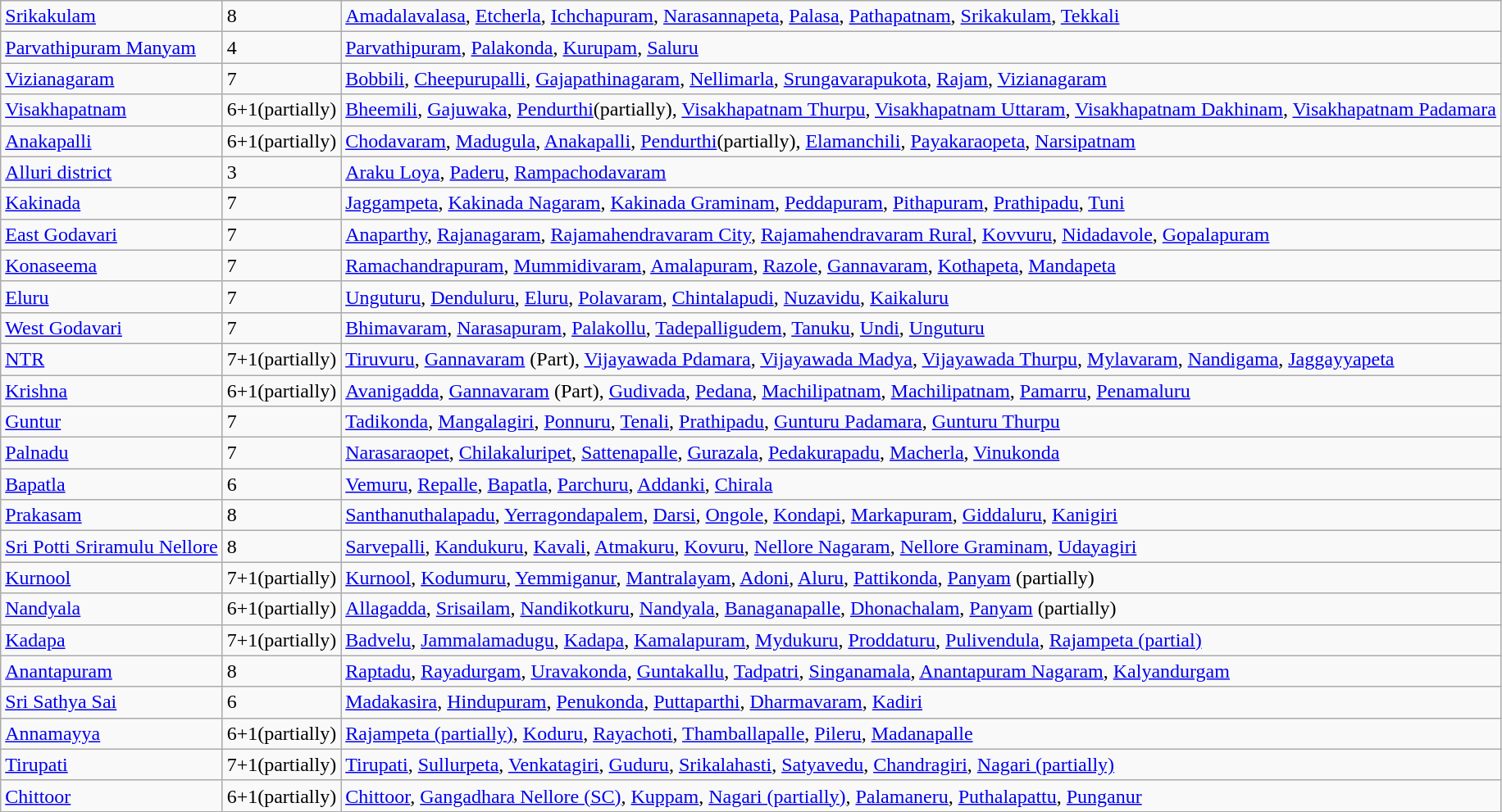<table class="wikitable sortable">
<tr>
<td><a href='#'>Srikakulam</a></td>
<td>8</td>
<td><a href='#'>Amadalavalasa</a>, <a href='#'>Etcherla</a>, <a href='#'>Ichchapuram</a>, <a href='#'>Narasannapeta</a>, <a href='#'>Palasa</a>, <a href='#'>Pathapatnam</a>, <a href='#'>Srikakulam</a>, <a href='#'>Tekkali</a></td>
</tr>
<tr>
<td><a href='#'>Parvathipuram Manyam</a></td>
<td>4</td>
<td><a href='#'>Parvathipuram</a>, <a href='#'>Palakonda</a>, <a href='#'>Kurupam</a>, <a href='#'>Saluru</a></td>
</tr>
<tr>
<td><a href='#'>Vizianagaram</a></td>
<td>7</td>
<td><a href='#'>Bobbili</a>, <a href='#'>Cheepurupalli</a>, <a href='#'>Gajapathinagaram</a>, <a href='#'>Nellimarla</a>, <a href='#'>Srungavarapukota</a>, <a href='#'>Rajam</a>, <a href='#'>Vizianagaram</a></td>
</tr>
<tr>
<td><a href='#'>Visakhapatnam</a></td>
<td>6+1(partially)</td>
<td><a href='#'>Bheemili</a>, <a href='#'>Gajuwaka</a>, <a href='#'>Pendurthi</a>(partially), <a href='#'>Visakhapatnam Thurpu</a>, <a href='#'>Visakhapatnam Uttaram</a>, <a href='#'>Visakhapatnam Dakhinam</a>, <a href='#'>Visakhapatnam Padamara</a></td>
</tr>
<tr>
<td><a href='#'>Anakapalli</a></td>
<td>6+1(partially)</td>
<td><a href='#'>Chodavaram</a>, <a href='#'>Madugula</a>, <a href='#'>Anakapalli</a>, <a href='#'>Pendurthi</a>(partially), <a href='#'>Elamanchili</a>, <a href='#'>Payakaraopeta</a>, <a href='#'>Narsipatnam</a></td>
</tr>
<tr>
<td><a href='#'>Alluri district</a></td>
<td>3</td>
<td><a href='#'>Araku Loya</a>, <a href='#'>Paderu</a>, <a href='#'>Rampachodavaram</a></td>
</tr>
<tr>
<td><a href='#'>Kakinada</a></td>
<td>7</td>
<td><a href='#'>Jaggampeta</a>, <a href='#'>Kakinada Nagaram</a>, <a href='#'>Kakinada Graminam</a>, <a href='#'>Peddapuram</a>, <a href='#'>Pithapuram</a>, <a href='#'>Prathipadu</a>, <a href='#'>Tuni</a></td>
</tr>
<tr>
<td><a href='#'>East Godavari</a></td>
<td>7</td>
<td><a href='#'>Anaparthy</a>, <a href='#'>Rajanagaram</a>, <a href='#'>Rajamahendravaram  City</a>, <a href='#'>Rajamahendravaram Rural</a>, <a href='#'>Kovvuru</a>, <a href='#'>Nidadavole</a>, <a href='#'>Gopalapuram</a></td>
</tr>
<tr>
<td><a href='#'>Konaseema</a></td>
<td>7</td>
<td><a href='#'>Ramachandrapuram</a>, <a href='#'>Mummidivaram</a>, <a href='#'>Amalapuram</a>, <a href='#'>Razole</a>, <a href='#'>Gannavaram</a>, <a href='#'>Kothapeta</a>, <a href='#'>Mandapeta</a></td>
</tr>
<tr>
<td><a href='#'>Eluru</a></td>
<td>7</td>
<td><a href='#'>Unguturu</a>, <a href='#'>Denduluru</a>, <a href='#'>Eluru</a>, <a href='#'>Polavaram</a>, <a href='#'>Chintalapudi</a>, <a href='#'>Nuzavidu</a>, <a href='#'>Kaikaluru</a></td>
</tr>
<tr>
<td><a href='#'>West Godavari</a></td>
<td>7</td>
<td><a href='#'>Bhimavaram</a>, <a href='#'>Narasapuram</a>, <a href='#'>Palakollu</a>, <a href='#'>Tadepalligudem</a>, <a href='#'>Tanuku</a>, <a href='#'>Undi</a>, <a href='#'>Unguturu</a></td>
</tr>
<tr>
<td><a href='#'>NTR</a></td>
<td>7+1(partially)</td>
<td><a href='#'>Tiruvuru</a>, <a href='#'>Gannavaram</a> (Part), <a href='#'>Vijayawada Pdamara</a>, <a href='#'>Vijayawada Madya</a>, <a href='#'>Vijayawada Thurpu</a>, <a href='#'>Mylavaram</a>, <a href='#'>Nandigama</a>, <a href='#'>Jaggayyapeta</a></td>
</tr>
<tr>
<td><a href='#'>Krishna</a></td>
<td>6+1(partially)</td>
<td><a href='#'>Avanigadda</a>, <a href='#'>Gannavaram</a> (Part), <a href='#'>Gudivada</a>, <a href='#'>Pedana</a>,  <a href='#'>Machilipatnam</a>, <a href='#'>Machilipatnam</a>, <a href='#'>Pamarru</a>,  <a href='#'>Penamaluru</a></td>
</tr>
<tr>
<td><a href='#'>Guntur</a></td>
<td>7</td>
<td><a href='#'>Tadikonda</a>, <a href='#'>Mangalagiri</a>, <a href='#'>Ponnuru</a>, <a href='#'>Tenali</a>, <a href='#'>Prathipadu</a>, <a href='#'>Gunturu Padamara</a>, <a href='#'>Gunturu Thurpu</a></td>
</tr>
<tr>
<td><a href='#'>Palnadu</a></td>
<td>7</td>
<td><a href='#'>Narasaraopet</a>, <a href='#'>Chilakaluripet</a>, <a href='#'>Sattenapalle</a>, <a href='#'>Gurazala</a>, <a href='#'>Pedakurapadu</a>, <a href='#'>Macherla</a>, <a href='#'>Vinukonda</a></td>
</tr>
<tr>
<td><a href='#'>Bapatla</a></td>
<td>6</td>
<td><a href='#'>Vemuru</a>, <a href='#'>Repalle</a>, <a href='#'>Bapatla</a>, <a href='#'>Parchuru</a>, <a href='#'>Addanki</a>, <a href='#'>Chirala</a></td>
</tr>
<tr>
<td><a href='#'>Prakasam</a></td>
<td>8</td>
<td><a href='#'>Santhanuthalapadu</a>, <a href='#'>Yerragondapalem</a>, <a href='#'>Darsi</a>, <a href='#'>Ongole</a>, <a href='#'>Kondapi</a>, <a href='#'>Markapuram</a>, <a href='#'>Giddaluru</a>, <a href='#'>Kanigiri</a></td>
</tr>
<tr>
<td><a href='#'>Sri Potti Sriramulu Nellore</a></td>
<td>8</td>
<td><a href='#'>Sarvepalli</a>, <a href='#'>Kandukuru</a>, <a href='#'>Kavali</a>, <a href='#'>Atmakuru</a>, <a href='#'>Kovuru</a>, <a href='#'>Nellore Nagaram</a>, <a href='#'>Nellore Graminam</a>, <a href='#'>Udayagiri</a></td>
</tr>
<tr>
<td><a href='#'>Kurnool</a></td>
<td>7+1(partially)</td>
<td><a href='#'>Kurnool</a>, <a href='#'>Kodumuru</a>, <a href='#'>Yemmiganur</a>, <a href='#'>Mantralayam</a>, <a href='#'>Adoni</a>, <a href='#'>Aluru</a>, <a href='#'>Pattikonda</a>, <a href='#'>Panyam</a> (partially)</td>
</tr>
<tr>
<td><a href='#'>Nandyala</a></td>
<td>6+1(partially)</td>
<td><a href='#'>Allagadda</a>, <a href='#'>Srisailam</a>, <a href='#'>Nandikotkuru</a>, <a href='#'>Nandyala</a>, <a href='#'>Banaganapalle</a>, <a href='#'>Dhonachalam</a>, <a href='#'>Panyam</a> (partially)</td>
</tr>
<tr>
<td><a href='#'>Kadapa</a></td>
<td>7+1(partially)</td>
<td><a href='#'>Badvelu</a>, <a href='#'>Jammalamadugu</a>, <a href='#'>Kadapa</a>, <a href='#'>Kamalapuram</a>, <a href='#'>Mydukuru</a>, <a href='#'>Proddaturu</a>, <a href='#'>Pulivendula</a>, <a href='#'>Rajampeta (partial)</a></td>
</tr>
<tr>
<td><a href='#'>Anantapuram</a></td>
<td>8</td>
<td><a href='#'>Raptadu</a>, <a href='#'>Rayadurgam</a>, <a href='#'>Uravakonda</a>, <a href='#'>Guntakallu</a>, <a href='#'>Tadpatri</a>, <a href='#'>Singanamala</a>, <a href='#'>Anantapuram Nagaram</a>, <a href='#'>Kalyandurgam</a></td>
</tr>
<tr>
<td><a href='#'>Sri Sathya Sai</a></td>
<td>6</td>
<td><a href='#'>Madakasira</a>, <a href='#'>Hindupuram</a>, <a href='#'>Penukonda</a>, <a href='#'>Puttaparthi</a>, <a href='#'>Dharmavaram</a>, <a href='#'>Kadiri</a></td>
</tr>
<tr>
<td><a href='#'>Annamayya</a></td>
<td>6+1(partially)</td>
<td><a href='#'>Rajampeta (partially)</a>, <a href='#'>Koduru</a>, <a href='#'>Rayachoti</a>, <a href='#'>Thamballapalle</a>, <a href='#'>Pileru</a>, <a href='#'>Madanapalle</a></td>
</tr>
<tr>
<td><a href='#'>Tirupati</a></td>
<td>7+1(partially)</td>
<td><a href='#'>Tirupati</a>, <a href='#'>Sullurpeta</a>, <a href='#'>Venkatagiri</a>, <a href='#'>Guduru</a>, <a href='#'>Srikalahasti</a>, <a href='#'>Satyavedu</a>, <a href='#'>Chandragiri</a>, <a href='#'>Nagari (partially)</a></td>
</tr>
<tr>
<td><a href='#'>Chittoor</a></td>
<td>6+1(partially)</td>
<td><a href='#'>Chittoor</a>, <a href='#'>Gangadhara Nellore (SC)</a>, <a href='#'>Kuppam</a>, <a href='#'>Nagari (partially)</a>, <a href='#'>Palamaneru</a>, <a href='#'>Puthalapattu</a>, <a href='#'>Punganur</a></td>
</tr>
</table>
